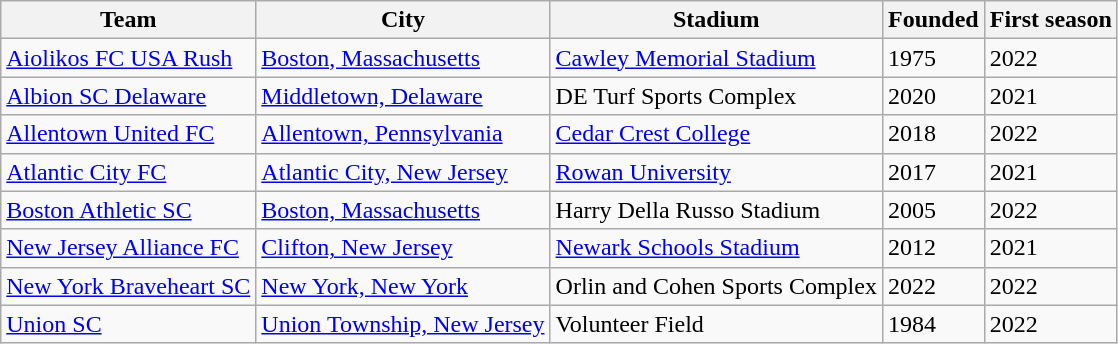<table class="wikitable sortable">
<tr>
<th scope="col">Team</th>
<th scope="col">City</th>
<th scope="col">Stadium</th>
<th scope="col">Founded</th>
<th scope="col">First season</th>
</tr>
<tr>
<td><a href='#'>Aiolikos FC USA Rush</a></td>
<td><a href='#'>Boston, Massachusetts</a></td>
<td><a href='#'>Cawley Memorial Stadium</a></td>
<td>1975</td>
<td>2022</td>
</tr>
<tr>
<td><a href='#'>Albion SC Delaware</a></td>
<td><a href='#'>Middletown, Delaware</a></td>
<td>DE Turf Sports Complex</td>
<td>2020</td>
<td>2021</td>
</tr>
<tr>
<td><a href='#'>Allentown United FC</a></td>
<td><a href='#'>Allentown, Pennsylvania</a></td>
<td><a href='#'>Cedar Crest College</a></td>
<td>2018</td>
<td>2022</td>
</tr>
<tr>
<td><a href='#'>Atlantic City FC</a></td>
<td><a href='#'>Atlantic City, New Jersey</a></td>
<td><a href='#'>Rowan University</a></td>
<td>2017</td>
<td>2021</td>
</tr>
<tr>
<td><a href='#'>Boston Athletic SC</a></td>
<td><a href='#'>Boston, Massachusetts</a></td>
<td>Harry Della Russo Stadium</td>
<td>2005</td>
<td>2022</td>
</tr>
<tr>
<td><a href='#'>New Jersey Alliance FC</a></td>
<td><a href='#'>Clifton, New Jersey</a></td>
<td><a href='#'>Newark Schools Stadium</a></td>
<td>2012</td>
<td>2021</td>
</tr>
<tr>
<td><a href='#'>New York Braveheart SC</a></td>
<td><a href='#'>New York, New York</a></td>
<td>Orlin and Cohen Sports Complex</td>
<td>2022</td>
<td>2022</td>
</tr>
<tr>
<td><a href='#'>Union SC</a></td>
<td><a href='#'>Union Township, New Jersey</a></td>
<td>Volunteer Field</td>
<td>1984</td>
<td>2022</td>
</tr>
</table>
